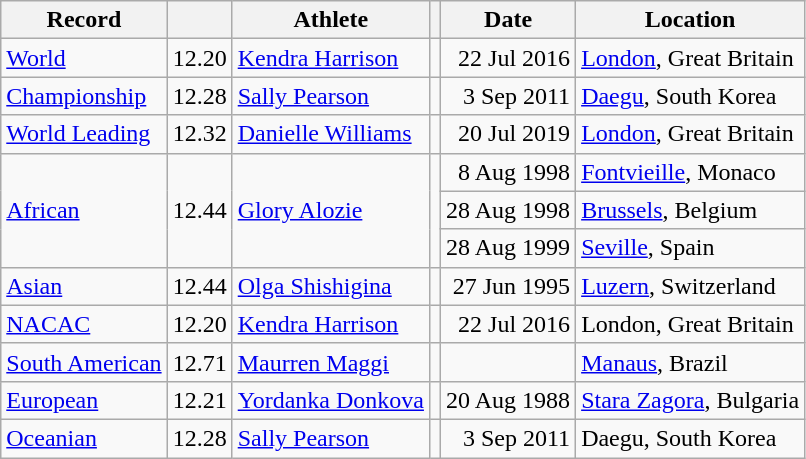<table class="wikitable">
<tr>
<th>Record</th>
<th></th>
<th>Athlete</th>
<th></th>
<th>Date</th>
<th>Location</th>
</tr>
<tr>
<td><a href='#'>World</a></td>
<td>12.20</td>
<td><a href='#'>Kendra Harrison</a></td>
<td></td>
<td align=right>22 Jul 2016</td>
<td><a href='#'>London</a>, Great Britain</td>
</tr>
<tr>
<td><a href='#'>Championship</a></td>
<td>12.28</td>
<td><a href='#'>Sally Pearson</a></td>
<td></td>
<td align=right>3 Sep 2011</td>
<td><a href='#'>Daegu</a>, South Korea</td>
</tr>
<tr>
<td><a href='#'>World Leading</a></td>
<td>12.32</td>
<td><a href='#'>Danielle Williams</a></td>
<td></td>
<td align=right>20 Jul 2019</td>
<td><a href='#'>London</a>, Great Britain</td>
</tr>
<tr>
<td rowspan=3><a href='#'>African</a></td>
<td rowspan=3>12.44</td>
<td rowspan=3><a href='#'>Glory Alozie</a></td>
<td rowspan=3></td>
<td align=right>8 Aug 1998</td>
<td><a href='#'>Fontvieille</a>, Monaco</td>
</tr>
<tr>
<td align=right>28 Aug 1998</td>
<td><a href='#'>Brussels</a>, Belgium</td>
</tr>
<tr>
<td align=right>28 Aug 1999</td>
<td><a href='#'>Seville</a>, Spain</td>
</tr>
<tr>
<td><a href='#'>Asian</a></td>
<td>12.44</td>
<td><a href='#'>Olga Shishigina</a></td>
<td></td>
<td align=right>27 Jun 1995</td>
<td><a href='#'>Luzern</a>, Switzerland</td>
</tr>
<tr>
<td><a href='#'>NACAC</a></td>
<td>12.20</td>
<td><a href='#'>Kendra Harrison</a></td>
<td></td>
<td align=right>22 Jul 2016</td>
<td>London, Great Britain</td>
</tr>
<tr>
<td><a href='#'>South American</a></td>
<td>12.71</td>
<td><a href='#'>Maurren Maggi</a></td>
<td></td>
<td align=right></td>
<td><a href='#'>Manaus</a>, Brazil</td>
</tr>
<tr>
<td><a href='#'>European</a></td>
<td>12.21</td>
<td><a href='#'>Yordanka Donkova</a></td>
<td></td>
<td align=right>20 Aug 1988</td>
<td><a href='#'>Stara Zagora</a>, Bulgaria</td>
</tr>
<tr>
<td><a href='#'>Oceanian</a></td>
<td>12.28</td>
<td><a href='#'>Sally Pearson</a></td>
<td></td>
<td align=right>3 Sep 2011</td>
<td>Daegu, South Korea</td>
</tr>
</table>
